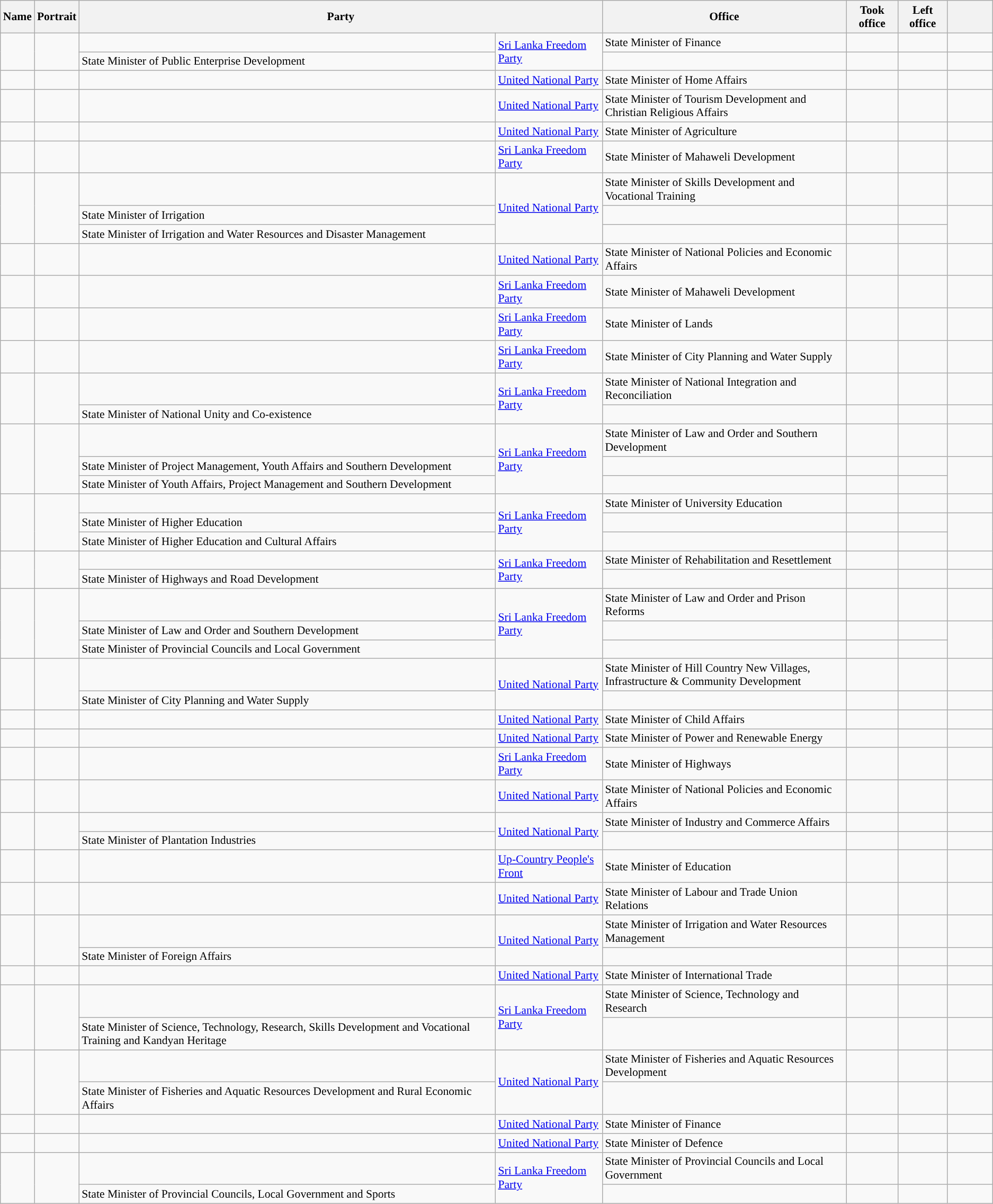<table class="wikitable plainrowheaders sortable" style="font-size:90%; text-align:left;">
<tr>
<th scope=col>Name</th>
<th scope=col class=unsortable>Portrait</th>
<th scope=col colspan="2">Party</th>
<th scope=col width=300px>Office</th>
<th scope=col>Took office</th>
<th scope=col>Left office</th>
<th scope=col width=50px class=unsortable></th>
</tr>
<tr>
<td rowspan=2></td>
<td align=center rowspan=2></td>
<td !align="center" style="background:"></td>
<td rowspan=2><a href='#'>Sri Lanka Freedom Party</a></td>
<td>State Minister of Finance</td>
<td align=center></td>
<td align=center></td>
<td align=center></td>
</tr>
<tr>
<td>State Minister of Public Enterprise Development</td>
<td align=center></td>
<td align=center></td>
<td align=center></td>
</tr>
<tr>
<td></td>
<td align=center></td>
<td !align="center" style="background:"></td>
<td><a href='#'>United National Party</a></td>
<td>State Minister of Home Affairs</td>
<td align=center></td>
<td align=center></td>
<td align=center></td>
</tr>
<tr>
<td></td>
<td align=center></td>
<td !align="center" style="background:"></td>
<td><a href='#'>United National Party</a></td>
<td>State Minister of Tourism Development and Christian Religious Affairs</td>
<td align=center></td>
<td align=center></td>
<td align=center></td>
</tr>
<tr>
<td></td>
<td align=center></td>
<td !align="center" style="background:"></td>
<td><a href='#'>United National Party</a></td>
<td>State Minister of Agriculture</td>
<td align=center></td>
<td align=center></td>
<td align=center></td>
</tr>
<tr>
<td></td>
<td align=center></td>
<td !align="center" style="background:"></td>
<td><a href='#'>Sri Lanka Freedom Party</a></td>
<td>State Minister of Mahaweli Development</td>
<td align=center></td>
<td align=center></td>
<td align=center></td>
</tr>
<tr>
<td rowspan=3></td>
<td align=center rowspan=3></td>
<td !align="center" style="background:"></td>
<td rowspan=3><a href='#'>United National Party</a></td>
<td>State Minister of Skills Development and Vocational Training</td>
<td align=center></td>
<td align=center></td>
<td align=center></td>
</tr>
<tr>
<td>State Minister of Irrigation</td>
<td align=center></td>
<td align=center></td>
<td align=center></td>
</tr>
<tr>
<td>State Minister of Irrigation and Water Resources and Disaster Management</td>
<td align=center></td>
<td align=center></td>
<td align=center></td>
</tr>
<tr>
<td></td>
<td align=center></td>
<td !align="center" style="background:"></td>
<td><a href='#'>United National Party</a></td>
<td>State Minister of National Policies and Economic Affairs</td>
<td align=center></td>
<td align=center></td>
<td align=center></td>
</tr>
<tr>
<td></td>
<td align=center></td>
<td !align="center" style="background:"></td>
<td><a href='#'>Sri Lanka Freedom Party</a></td>
<td>State Minister of Mahaweli Development</td>
<td align=center></td>
<td align=center></td>
<td align=center></td>
</tr>
<tr>
<td></td>
<td align=center></td>
<td !align="center" style="background:"></td>
<td><a href='#'>Sri Lanka Freedom Party</a></td>
<td>State Minister of Lands</td>
<td align=center></td>
<td align=center></td>
<td align=center></td>
</tr>
<tr>
<td></td>
<td align=center></td>
<td !align="center" style="background:"></td>
<td><a href='#'>Sri Lanka Freedom Party</a></td>
<td>State Minister of City Planning and Water Supply</td>
<td align=center></td>
<td align=center></td>
<td align=center></td>
</tr>
<tr>
<td rowspan=2></td>
<td align=center rowspan=2></td>
<td !align="center" style="background:"></td>
<td rowspan=2><a href='#'>Sri Lanka Freedom Party</a></td>
<td>State Minister of National Integration and Reconciliation</td>
<td align=center></td>
<td align=center></td>
<td align=center></td>
</tr>
<tr>
<td>State Minister of National Unity and Co-existence</td>
<td align=center></td>
<td align=center></td>
<td align=center></td>
</tr>
<tr>
<td rowspan=3></td>
<td align=center rowspan=3></td>
<td !align="center" style="background:"></td>
<td rowspan=3><a href='#'>Sri Lanka Freedom Party</a></td>
<td>State Minister of Law and Order and Southern Development</td>
<td align=center></td>
<td align=center></td>
<td align=center></td>
</tr>
<tr>
<td>State Minister of Project Management, Youth Affairs and Southern Development</td>
<td align=center></td>
<td align=center></td>
<td align=center></td>
</tr>
<tr>
<td>State Minister of Youth Affairs, Project Management and Southern Development</td>
<td align=center></td>
<td align=center></td>
<td align=center></td>
</tr>
<tr>
<td rowspan=3></td>
<td align=center rowspan=3></td>
<td !align="center" style="background:"></td>
<td rowspan=3><a href='#'>Sri Lanka Freedom Party</a></td>
<td>State Minister of University Education</td>
<td align=center></td>
<td align=center></td>
<td align=center></td>
</tr>
<tr>
<td>State Minister of Higher Education</td>
<td align=center></td>
<td align=center></td>
<td align=center></td>
</tr>
<tr>
<td>State Minister of Higher Education and Cultural Affairs</td>
<td align=center></td>
<td align=center></td>
<td align=center></td>
</tr>
<tr>
<td rowspan=2></td>
<td align=center rowspan=2></td>
<td !align="center" style="background:"></td>
<td rowspan=2><a href='#'>Sri Lanka Freedom Party</a></td>
<td>State Minister of Rehabilitation and Resettlement</td>
<td align=center></td>
<td align=center></td>
<td align=center></td>
</tr>
<tr>
<td>State Minister of Highways and Road Development</td>
<td align=center></td>
<td align=center></td>
<td align=center></td>
</tr>
<tr>
<td rowspan=3></td>
<td align=center rowspan=3></td>
<td !align="center" style="background:"></td>
<td rowspan=3><a href='#'>Sri Lanka Freedom Party</a></td>
<td>State Minister of Law and Order and Prison Reforms</td>
<td align=center></td>
<td align=center></td>
<td align=center></td>
</tr>
<tr>
<td>State Minister of Law and Order and Southern Development</td>
<td align=center></td>
<td align=center></td>
<td align=center></td>
</tr>
<tr>
<td>State Minister of Provincial Councils and Local Government</td>
<td align=center></td>
<td align=center></td>
<td align=center></td>
</tr>
<tr>
<td rowspan=2></td>
<td align=center rowspan=2></td>
<td !align="center" style="background:"></td>
<td rowspan=2><a href='#'>United National Party</a></td>
<td>State Minister of Hill Country New Villages, Infrastructure & Community Development</td>
<td align=center></td>
<td align=center></td>
<td align=center></td>
</tr>
<tr>
<td>State Minister of City Planning and Water Supply</td>
<td align=center></td>
<td align=center></td>
<td align=center></td>
</tr>
<tr>
<td></td>
<td align=center></td>
<td !align="center" style="background:"></td>
<td><a href='#'>United National Party</a></td>
<td>State Minister of Child Affairs</td>
<td align=center></td>
<td align=center></td>
<td align=center></td>
</tr>
<tr>
<td></td>
<td align=center></td>
<td !align="center" style="background:"></td>
<td><a href='#'>United National Party</a></td>
<td>State Minister of Power and Renewable Energy</td>
<td align=center></td>
<td align=center></td>
<td align=center></td>
</tr>
<tr>
<td></td>
<td align=center></td>
<td !align="center" style="background:"></td>
<td><a href='#'>Sri Lanka Freedom Party</a></td>
<td>State Minister of Highways</td>
<td align=center></td>
<td align=center></td>
<td align=center></td>
</tr>
<tr>
<td></td>
<td align=center></td>
<td !align="center" style="background:"></td>
<td><a href='#'>United National Party</a></td>
<td>State Minister of National Policies and Economic Affairs</td>
<td align=center></td>
<td align=center></td>
<td align=center></td>
</tr>
<tr>
<td rowspan=2></td>
<td align=center rowspan=2></td>
<td !align="center" style="background:"></td>
<td rowspan=2><a href='#'>United National Party</a></td>
<td>State Minister of Industry and Commerce Affairs</td>
<td align=center></td>
<td align=center></td>
<td align=center></td>
</tr>
<tr>
<td>State Minister of Plantation Industries</td>
<td align=center></td>
<td align=center></td>
<td align=center></td>
</tr>
<tr>
<td></td>
<td align=center></td>
<td !align="center" style="background:"></td>
<td><a href='#'>Up-Country People's Front</a></td>
<td>State Minister of Education</td>
<td align=center></td>
<td align=center></td>
<td align=center></td>
</tr>
<tr>
<td></td>
<td align=center></td>
<td !align="center" style="background:"></td>
<td><a href='#'>United National Party</a></td>
<td>State Minister of Labour and Trade Union Relations</td>
<td align=center></td>
<td align=center></td>
<td align=center></td>
</tr>
<tr>
<td rowspan=2></td>
<td align=center rowspan=2></td>
<td !align="center" style="background:"></td>
<td rowspan=2><a href='#'>United National Party</a></td>
<td>State Minister of Irrigation and Water Resources Management</td>
<td align=center></td>
<td align=center></td>
<td align=center></td>
</tr>
<tr>
<td>State Minister of Foreign Affairs</td>
<td align=center></td>
<td align=center></td>
<td align=center></td>
</tr>
<tr>
<td></td>
<td align=center></td>
<td !align="center" style="background:"></td>
<td><a href='#'>United National Party</a></td>
<td>State Minister of International Trade</td>
<td align=center></td>
<td align=center></td>
<td align=center></td>
</tr>
<tr>
<td rowspan=2></td>
<td rowspan=2></td>
<td !align="center" style="background:"></td>
<td rowspan=2><a href='#'>Sri Lanka Freedom Party</a></td>
<td>State Minister of Science, Technology and Research</td>
<td align=center></td>
<td align=center></td>
<td align=center></td>
</tr>
<tr>
<td>State Minister of Science, Technology, Research, Skills Development and Vocational Training and Kandyan Heritage</td>
<td align=center></td>
<td align=center></td>
<td align=center></td>
</tr>
<tr>
<td rowspan=2></td>
<td align=center rowspan=2></td>
<td !align="center" style="background:"></td>
<td rowspan=2><a href='#'>United National Party</a></td>
<td>State Minister of Fisheries and Aquatic Resources Development</td>
<td align=center></td>
<td align=center></td>
<td align=center></td>
</tr>
<tr>
<td>State Minister of Fisheries and Aquatic Resources Development and Rural Economic Affairs</td>
<td align=center></td>
<td align=center></td>
<td align=center></td>
</tr>
<tr>
<td></td>
<td align=center></td>
<td !align="center" style="background:"></td>
<td><a href='#'>United National Party</a></td>
<td>State Minister of Finance</td>
<td align=center></td>
<td align=center></td>
<td align=center></td>
</tr>
<tr>
<td></td>
<td align=center></td>
<td !align="center" style="background:"></td>
<td><a href='#'>United National Party</a></td>
<td>State Minister of Defence</td>
<td align=center></td>
<td align=center></td>
<td align=center></td>
</tr>
<tr>
<td rowspan=2></td>
<td align=center rowspan=2></td>
<td !align="center" style="background:"></td>
<td rowspan=2><a href='#'>Sri Lanka Freedom Party</a></td>
<td>State Minister of Provincial Councils and Local Government</td>
<td align=center></td>
<td align=center></td>
<td align=center></td>
</tr>
<tr>
<td>State Minister of Provincial Councils, Local Government and Sports</td>
<td align=center></td>
<td align=center></td>
<td align=center></td>
</tr>
</table>
